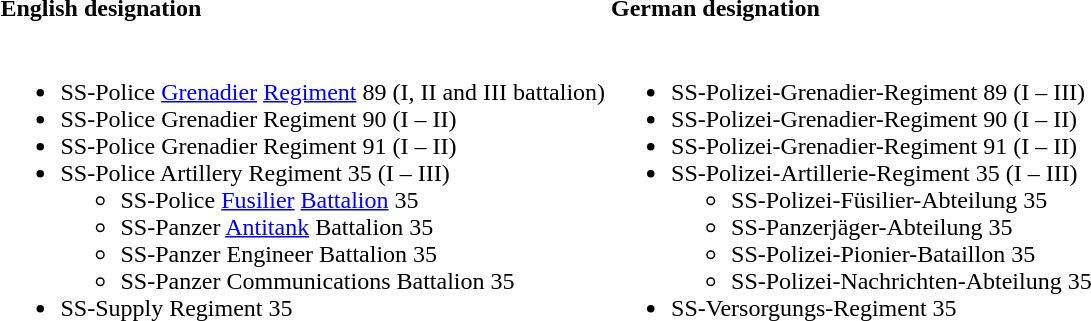<table>
<tr>
<th align="left" colspan="1">English designation</th>
<th align="left" colspan="1">German designation</th>
</tr>
<tr align="left" valign="top">
<td><br><ul><li>SS-Police <a href='#'>Grenadier</a> <a href='#'>Regiment</a> 89 (I, II and III battalion)</li><li>SS-Police Grenadier Regiment 90 (I – II)</li><li>SS-Police Grenadier Regiment 91 (I – II)</li><li>SS-Police Artillery Regiment 35 (I – III)<ul><li>SS-Police <a href='#'>Fusilier</a> <a href='#'>Battalion</a> 35</li><li>SS-Panzer <a href='#'>Antitank</a>  Battalion 35</li><li>SS-Panzer Engineer Battalion 35</li><li>SS-Panzer Communications Battalion 35</li></ul></li><li>SS-Supply Regiment 35</li></ul></td>
<td><br><ul><li>SS-Polizei-Grenadier-Regiment 89 (I – III)</li><li>SS-Polizei-Grenadier-Regiment 90 (I – II)</li><li>SS-Polizei-Grenadier-Regiment 91 (I – II)</li><li>SS-Polizei-Artillerie-Regiment 35 (I – III)<ul><li>SS-Polizei-Füsilier-Abteilung 35</li><li>SS-Panzerjäger-Abteilung 35</li><li>SS-Polizei-Pionier-Bataillon 35</li><li>SS-Polizei-Nachrichten-Abteilung 35</li></ul></li><li>SS-Versorgungs-Regiment 35</li></ul></td>
</tr>
</table>
